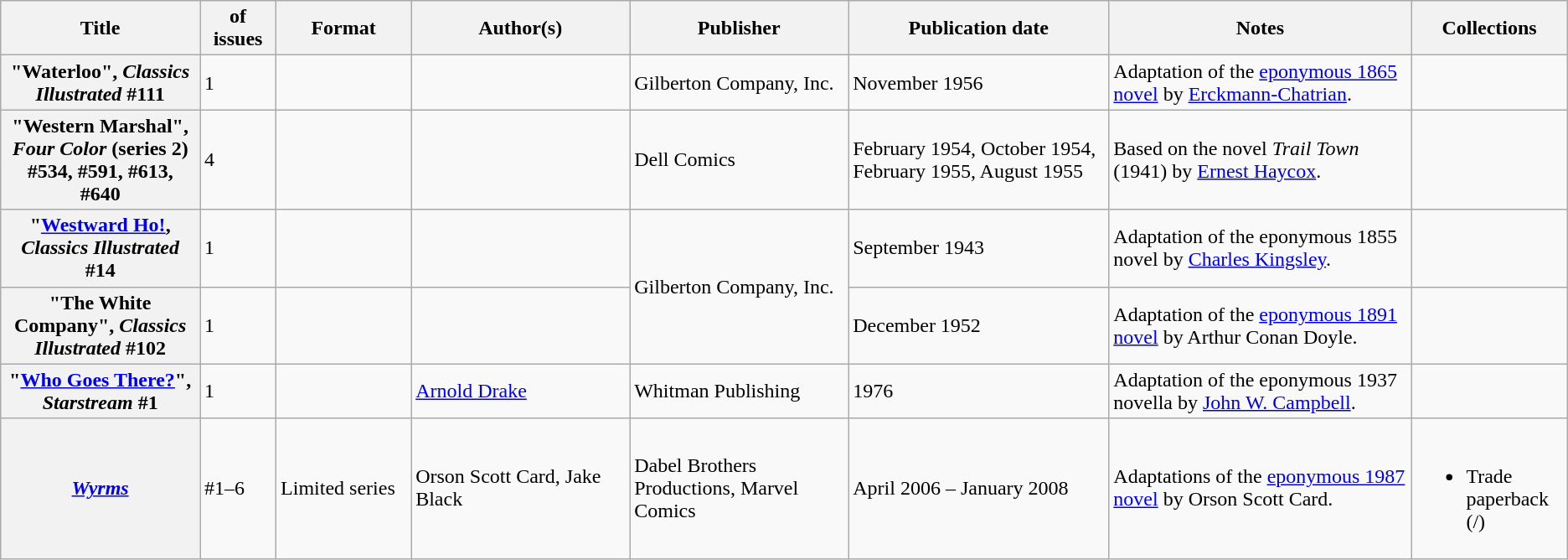<table class="wikitable">
<tr>
<th>Title</th>
<th style="width:40pt"> of issues</th>
<th style="width:75pt">Format</th>
<th style="width:125pt">Author(s)</th>
<th style="width:125pt">Publisher</th>
<th style="width:150pt">Publication date</th>
<th style="width:175pt">Notes</th>
<th>Collections</th>
</tr>
<tr>
<th>"Waterloo", <em>Classics Illustrated</em> #111</th>
<td>1</td>
<td></td>
<td></td>
<td>Gilberton Company, Inc.</td>
<td>November 1956</td>
<td>Adaptation of the <a href='#'>eponymous 1865 novel</a> by <a href='#'>Erckmann-Chatrian</a>.</td>
<td></td>
</tr>
<tr>
<th>"Western Marshal", <em>Four Color</em> (series 2) #534, #591, #613, #640</th>
<td>4</td>
<td></td>
<td></td>
<td>Dell Comics</td>
<td>February 1954, October 1954, February 1955, August 1955</td>
<td>Based on the novel <em>Trail Town</em> (1941) by <a href='#'>Ernest Haycox</a>.</td>
<td></td>
</tr>
<tr>
<th>"<a href='#'>Westward Ho!</a>, <em>Classics Illustrated</em> #14</th>
<td>1</td>
<td></td>
<td></td>
<td rowspan="2">Gilberton Company, Inc.</td>
<td>September 1943</td>
<td>Adaptation of the eponymous 1855 novel by <a href='#'>Charles Kingsley</a>.</td>
<td></td>
</tr>
<tr>
<th>"The White Company", <em>Classics Illustrated</em> #102</th>
<td>1</td>
<td></td>
<td></td>
<td>December 1952</td>
<td>Adaptation of the <a href='#'>eponymous 1891 novel</a> by Arthur Conan Doyle.</td>
<td></td>
</tr>
<tr>
<th>"<a href='#'>Who Goes There?</a>", <em>Starstream</em> #1</th>
<td>1</td>
<td></td>
<td><a href='#'>Arnold Drake</a></td>
<td>Whitman Publishing</td>
<td>1976</td>
<td>Adaptation of the eponymous 1937 novella by <a href='#'>John W. Campbell</a>.</td>
<td></td>
</tr>
<tr>
<th><em><a href='#'>Wyrms</a></em></th>
<td>#1–6</td>
<td>Limited series</td>
<td>Orson Scott Card, Jake Black</td>
<td>Dabel Brothers Productions, Marvel Comics</td>
<td>April 2006 – January 2008</td>
<td>Adaptations of the <a href='#'>eponymous 1987 novel</a> by Orson Scott Card.</td>
<td><br><ul><li>Trade paperback (/)</li></ul></td>
</tr>
</table>
